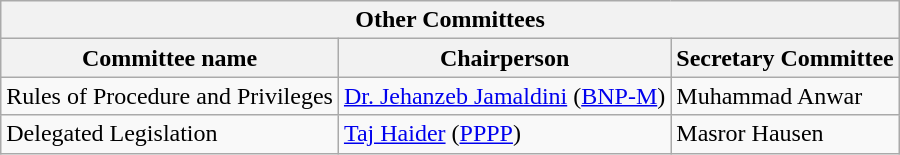<table class=wikitable>
<tr>
<th colspan=3>Other Committees</th>
</tr>
<tr>
<th>Committee name</th>
<th>Chairperson</th>
<th><strong>Secretary Committee</strong></th>
</tr>
<tr>
<td>Rules of Procedure and Privileges</td>
<td><a href='#'>Dr. Jehanzeb Jamaldini</a> (<a href='#'>BNP-M</a>)</td>
<td>Muhammad Anwar</td>
</tr>
<tr>
<td>Delegated Legislation</td>
<td><a href='#'>Taj Haider</a> (<a href='#'>PPPP</a>)</td>
<td>Masror Hausen</td>
</tr>
</table>
